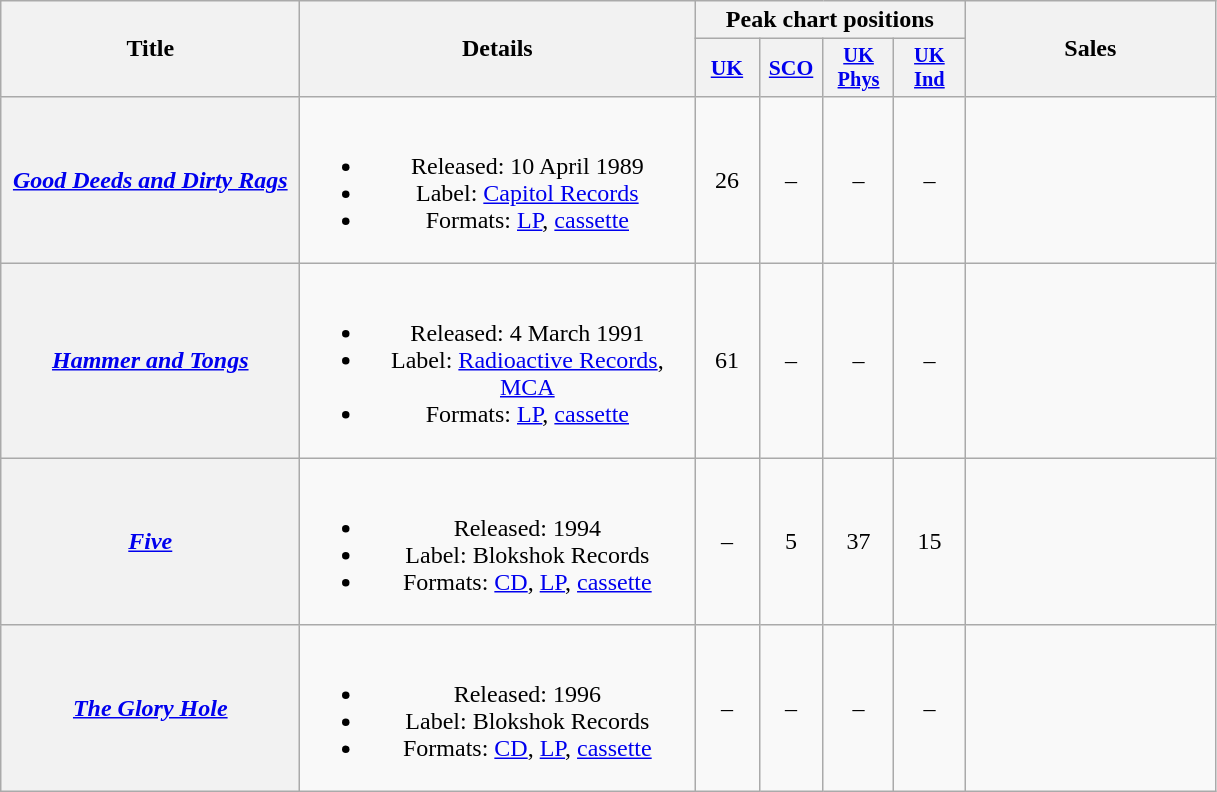<table class="wikitable plainrowheaders" style="text-align:center;" border="1">
<tr>
<th scope="col" rowspan="2" style="width:12em;">Title</th>
<th scope="col" rowspan="2" style="width:16em;">Details</th>
<th scope="col" colspan="4">Peak chart positions</th>
<th scope="col" rowspan="2" style="width:10em;">Sales</th>
</tr>
<tr>
<th scope="col" style="width:2.5em;font-size:90%;"><a href='#'>UK</a><br></th>
<th scope="col" style="width:2.5em;font-size:90%;"><a href='#'>SCO</a><br></th>
<th scope="col" style="width:3em;font-size:85%;"><a href='#'>UK Phys</a><br></th>
<th scope="col" style="width:3em;font-size:85%;"><a href='#'>UK Ind</a><br></th>
</tr>
<tr>
<th scope="row"><em><a href='#'>Good Deeds and Dirty Rags</a></em></th>
<td><br><ul><li>Released: 10 April 1989</li><li>Label: <a href='#'>Capitol Records</a></li><li>Formats: <a href='#'>LP</a>, <a href='#'>cassette</a></li></ul></td>
<td>26</td>
<td>–</td>
<td>–</td>
<td>–</td>
<td></td>
</tr>
<tr>
<th scope="row"><em><a href='#'>Hammer and Tongs</a></em></th>
<td><br><ul><li>Released: 4 March 1991</li><li>Label: <a href='#'>Radioactive Records</a>, <a href='#'>MCA</a></li><li>Formats: <a href='#'>LP</a>, <a href='#'>cassette</a></li></ul></td>
<td>61</td>
<td>–</td>
<td>–</td>
<td>–</td>
<td></td>
</tr>
<tr>
<th scope="row"><em><a href='#'>Five</a></em></th>
<td><br><ul><li>Released: 1994</li><li>Label: Blokshok Records</li><li>Formats: <a href='#'>CD</a>, <a href='#'>LP</a>, <a href='#'>cassette</a></li></ul></td>
<td>–</td>
<td>5</td>
<td>37</td>
<td>15</td>
<td></td>
</tr>
<tr>
<th scope="row"><em><a href='#'>The Glory Hole</a></em></th>
<td><br><ul><li>Released: 1996</li><li>Label: Blokshok Records</li><li>Formats: <a href='#'>CD</a>, <a href='#'>LP</a>, <a href='#'>cassette</a></li></ul></td>
<td>–</td>
<td>–</td>
<td>–</td>
<td>–</td>
<td></td>
</tr>
</table>
